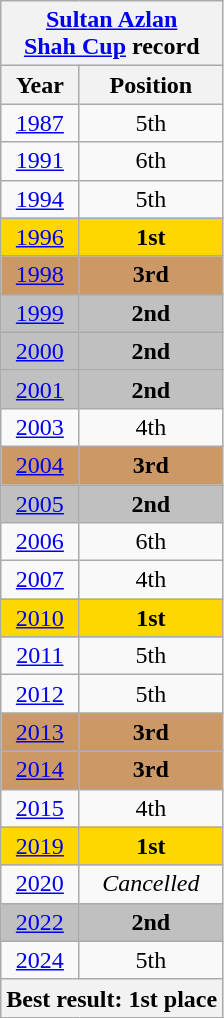<table class="wikitable" style="text-align: center;">
<tr>
<th colspan=2><a href='#'>Sultan Azlan<br>Shah Cup</a> record</th>
</tr>
<tr>
<th>Year</th>
<th>Position</th>
</tr>
<tr>
<td><a href='#'>1987</a></td>
<td>5th</td>
</tr>
<tr>
<td><a href='#'>1991</a></td>
<td>6th</td>
</tr>
<tr>
<td><a href='#'>1994</a></td>
<td>5th</td>
</tr>
<tr bgcolor=gold>
<td><a href='#'>1996</a></td>
<td><strong>1st</strong></td>
</tr>
<tr bgcolor=cc9966>
<td><a href='#'>1998</a></td>
<td><strong>3rd</strong></td>
</tr>
<tr bgcolor=silver>
<td><a href='#'>1999</a></td>
<td><strong>2nd</strong></td>
</tr>
<tr bgcolor=silver>
<td><a href='#'>2000</a></td>
<td><strong>2nd</strong></td>
</tr>
<tr bgcolor=silver>
<td><a href='#'>2001</a></td>
<td><strong>2nd</strong></td>
</tr>
<tr>
<td><a href='#'>2003</a></td>
<td>4th</td>
</tr>
<tr bgcolor=cc9966>
<td><a href='#'>2004</a></td>
<td><strong>3rd</strong></td>
</tr>
<tr bgcolor=silver>
<td><a href='#'>2005</a></td>
<td><strong>2nd</strong></td>
</tr>
<tr>
<td><a href='#'>2006</a></td>
<td>6th</td>
</tr>
<tr>
<td><a href='#'>2007</a></td>
<td>4th</td>
</tr>
<tr bgcolor=gold>
<td><a href='#'>2010</a></td>
<td><strong>1st</strong></td>
</tr>
<tr>
<td><a href='#'>2011</a></td>
<td>5th</td>
</tr>
<tr>
<td><a href='#'>2012</a></td>
<td>5th</td>
</tr>
<tr bgcolor=cc9966>
<td><a href='#'>2013</a></td>
<td><strong>3rd</strong></td>
</tr>
<tr bgcolor=cc9966>
<td><a href='#'>2014</a></td>
<td><strong>3rd</strong></td>
</tr>
<tr>
<td><a href='#'>2015</a></td>
<td>4th</td>
</tr>
<tr bgcolor=gold>
<td><a href='#'>2019</a></td>
<td><strong>1st</strong></td>
</tr>
<tr>
<td><a href='#'>2020</a></td>
<td><em>Cancelled</em></td>
</tr>
<tr bgcolor=silver>
<td><a href='#'>2022</a></td>
<td><strong>2nd</strong></td>
</tr>
<tr>
<td><a href='#'>2024</a></td>
<td>5th</td>
</tr>
<tr>
<th colspan=2>Best result: 1st place</th>
</tr>
</table>
